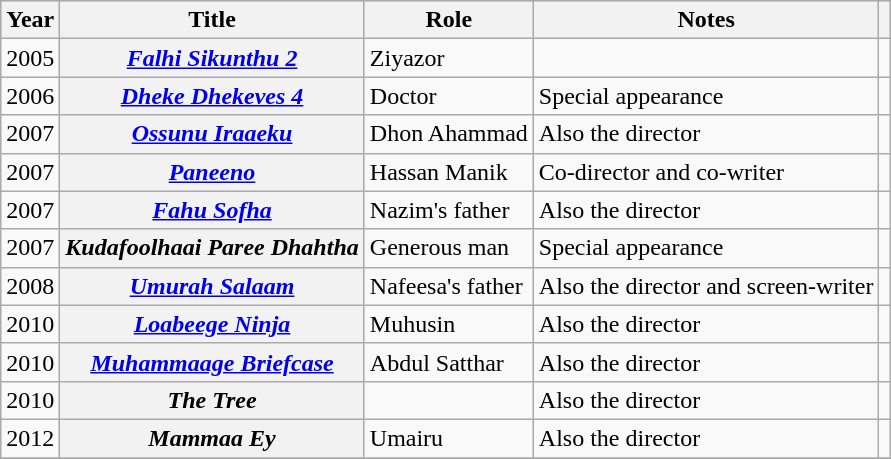<table class="wikitable sortable plainrowheaders">
<tr style="background:#ccc; text-align:center;">
<th scope="col">Year</th>
<th scope="col">Title</th>
<th scope="col">Role</th>
<th scope="col">Notes</th>
<th scope="col" class="unsortable"></th>
</tr>
<tr>
<td>2005</td>
<th scope="row"><em><a href='#'>Falhi Sikunthu 2</a></em></th>
<td>Ziyazor</td>
<td></td>
<td style="text-align: center;"></td>
</tr>
<tr>
<td>2006</td>
<th scope="row"><em><a href='#'>Dheke Dhekeves 4</a></em></th>
<td>Doctor</td>
<td>Special appearance</td>
<td style="text-align: center;"></td>
</tr>
<tr>
<td>2007</td>
<th scope="row"><em><a href='#'>Ossunu Iraaeku</a></em></th>
<td>Dhon Ahammad</td>
<td>Also the director</td>
<td style="text-align: center;"></td>
</tr>
<tr>
<td>2007</td>
<th scope="row"><em><a href='#'>Paneeno</a></em></th>
<td>Hassan Manik</td>
<td>Co-director and co-writer</td>
<td style="text-align: center;"></td>
</tr>
<tr>
<td>2007</td>
<th scope="row"><em><a href='#'>Fahu Sofha</a></em></th>
<td>Nazim's father</td>
<td>Also the director</td>
<td style="text-align: center;"></td>
</tr>
<tr>
<td>2007</td>
<th scope="row"><em>Kudafoolhaai Paree Dhahtha</em></th>
<td>Generous man</td>
<td>Special appearance</td>
<td></td>
</tr>
<tr>
<td>2008</td>
<th scope="row"><em><a href='#'>Umurah Salaam</a></em></th>
<td>Nafeesa's father</td>
<td>Also the director and screen-writer</td>
<td style="text-align: center;"></td>
</tr>
<tr>
<td>2010</td>
<th scope="row"><em><a href='#'>Loabeege Ninja</a></em></th>
<td>Muhusin</td>
<td>Also the director</td>
<td style="text-align: center;"></td>
</tr>
<tr>
<td>2010</td>
<th scope="row"><em><a href='#'>Muhammaage Briefcase</a></em></th>
<td>Abdul Satthar</td>
<td>Also the director</td>
<td style="text-align: center;"></td>
</tr>
<tr>
<td>2010</td>
<th scope="row"><em>The Tree</em></th>
<td></td>
<td>Also the director</td>
<td></td>
</tr>
<tr>
<td>2012</td>
<th scope="row"><em>Mammaa Ey</em></th>
<td>Umairu</td>
<td>Also the director</td>
<td></td>
</tr>
<tr>
</tr>
</table>
